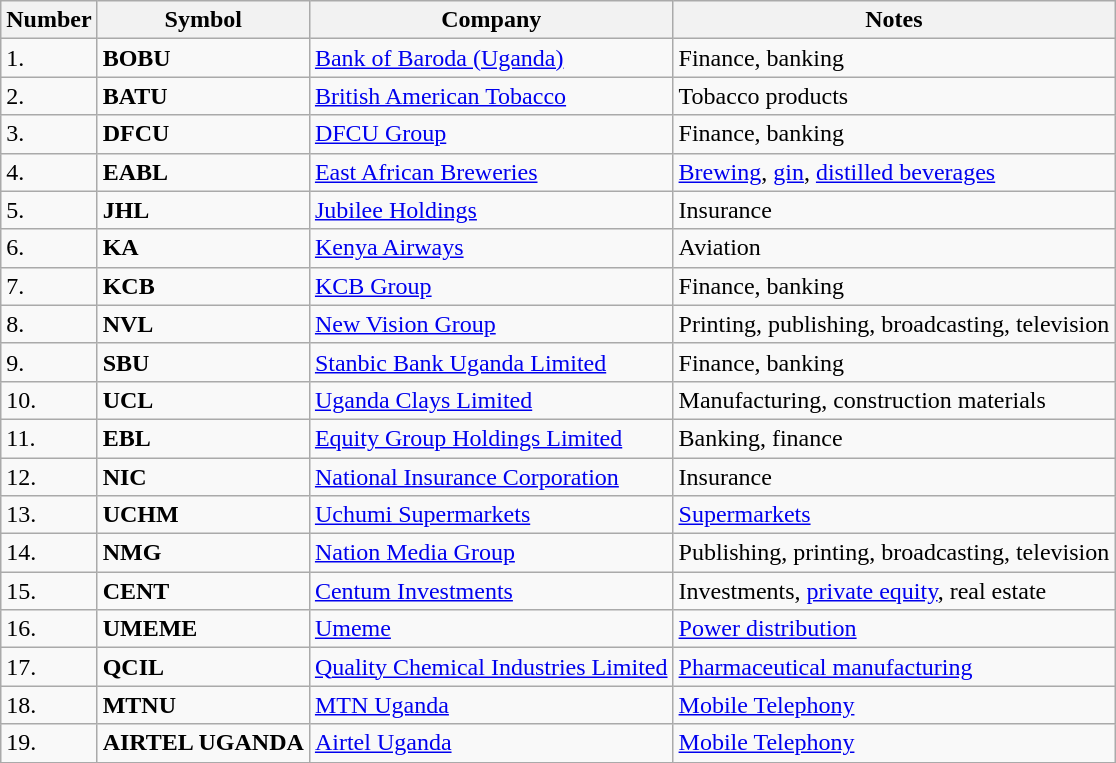<table class="wikitable">
<tr>
<th>Number</th>
<th>Symbol</th>
<th>Company</th>
<th>Notes</th>
</tr>
<tr>
<td>1.</td>
<td><strong>BOBU</strong></td>
<td><a href='#'>Bank of Baroda (Uganda)</a></td>
<td>Finance, banking</td>
</tr>
<tr>
<td>2.</td>
<td><strong>BATU</strong></td>
<td><a href='#'>British American Tobacco</a></td>
<td>Tobacco products</td>
</tr>
<tr>
<td>3.</td>
<td><strong>DFCU</strong></td>
<td><a href='#'>DFCU Group</a></td>
<td>Finance, banking</td>
</tr>
<tr>
<td>4.</td>
<td><strong>EABL</strong></td>
<td><a href='#'>East African Breweries</a></td>
<td><a href='#'>Brewing</a>, <a href='#'>gin</a>, <a href='#'>distilled beverages</a></td>
</tr>
<tr>
<td>5.</td>
<td><strong>JHL</strong></td>
<td><a href='#'>Jubilee Holdings</a></td>
<td>Insurance</td>
</tr>
<tr>
<td>6.</td>
<td><strong>KA</strong></td>
<td><a href='#'>Kenya Airways</a></td>
<td>Aviation</td>
</tr>
<tr>
<td>7.</td>
<td><strong> KCB</strong></td>
<td><a href='#'>KCB Group</a></td>
<td>Finance, banking</td>
</tr>
<tr>
<td>8.</td>
<td><strong>NVL</strong></td>
<td><a href='#'>New Vision Group</a></td>
<td>Printing, publishing, broadcasting, television</td>
</tr>
<tr>
<td>9.</td>
<td><strong>SBU</strong></td>
<td><a href='#'>Stanbic Bank Uganda Limited</a></td>
<td>Finance, banking</td>
</tr>
<tr>
<td>10.</td>
<td><strong>UCL</strong></td>
<td><a href='#'>Uganda Clays Limited</a></td>
<td>Manufacturing, construction materials</td>
</tr>
<tr>
<td>11.</td>
<td><strong>EBL</strong></td>
<td><a href='#'>Equity Group Holdings Limited</a></td>
<td>Banking, finance</td>
</tr>
<tr>
<td>12.</td>
<td><strong>NIC</strong></td>
<td><a href='#'>National Insurance Corporation</a></td>
<td>Insurance</td>
</tr>
<tr>
<td>13.</td>
<td><strong>UCHM</strong></td>
<td><a href='#'>Uchumi Supermarkets</a></td>
<td><a href='#'>Supermarkets</a></td>
</tr>
<tr>
<td>14.</td>
<td><strong>NMG</strong></td>
<td><a href='#'>Nation Media Group</a></td>
<td>Publishing, printing, broadcasting, television</td>
</tr>
<tr>
<td>15.</td>
<td><strong>CENT</strong></td>
<td><a href='#'>Centum Investments</a></td>
<td>Investments, <a href='#'>private equity</a>, real estate</td>
</tr>
<tr>
<td>16.</td>
<td><strong>UMEME</strong></td>
<td><a href='#'>Umeme</a></td>
<td><a href='#'>Power distribution</a></td>
</tr>
<tr>
<td>17.</td>
<td><strong>QCIL</strong></td>
<td><a href='#'>Quality Chemical Industries Limited</a></td>
<td><a href='#'>Pharmaceutical manufacturing</a></td>
</tr>
<tr>
<td>18.</td>
<td><strong>MTNU</strong></td>
<td><a href='#'>MTN Uganda</a></td>
<td><a href='#'>Mobile Telephony</a></td>
</tr>
<tr>
<td>19.</td>
<td><strong>AIRTEL UGANDA</strong></td>
<td><a href='#'>Airtel Uganda</a></td>
<td><a href='#'>Mobile Telephony</a></td>
</tr>
<tr>
</tr>
</table>
